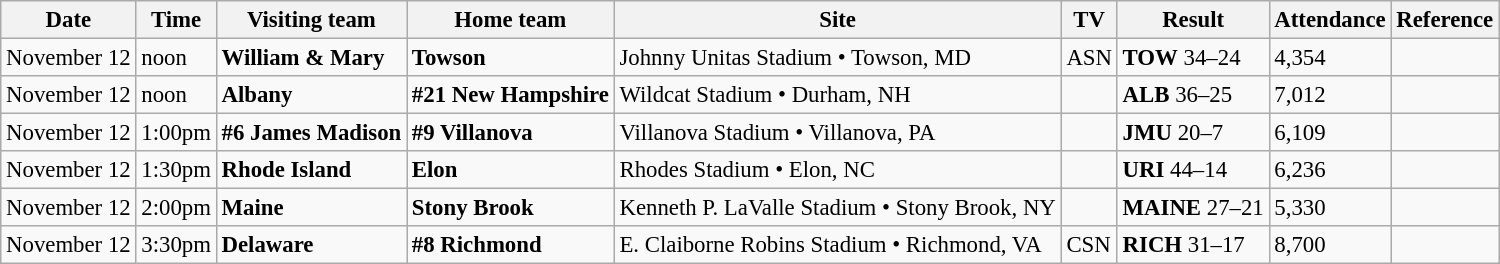<table class="wikitable" style="font-size:95%;">
<tr>
<th>Date</th>
<th>Time</th>
<th>Visiting team</th>
<th>Home team</th>
<th>Site</th>
<th>TV</th>
<th>Result</th>
<th>Attendance</th>
<th class="unsortable">Reference</th>
</tr>
<tr bgcolor=>
<td>November 12</td>
<td>noon</td>
<td><strong>William & Mary</strong></td>
<td><strong>Towson</strong></td>
<td>Johnny Unitas Stadium • Towson, MD</td>
<td>ASN</td>
<td><strong>TOW</strong> 34–24</td>
<td>4,354</td>
<td></td>
</tr>
<tr bgcolor=>
<td>November 12</td>
<td>noon</td>
<td><strong>Albany</strong></td>
<td><strong>#21 New Hampshire</strong></td>
<td>Wildcat Stadium • Durham, NH</td>
<td></td>
<td><strong>ALB</strong> 36–25</td>
<td>7,012</td>
<td></td>
</tr>
<tr bgcolor=>
<td>November 12</td>
<td>1:00pm</td>
<td><strong>#6 James Madison</strong></td>
<td><strong>#9 Villanova</strong></td>
<td>Villanova Stadium • Villanova, PA</td>
<td></td>
<td><strong>JMU</strong> 20–7</td>
<td>6,109</td>
<td></td>
</tr>
<tr bgcolor=>
<td>November 12</td>
<td>1:30pm</td>
<td><strong>Rhode Island</strong></td>
<td><strong>Elon</strong></td>
<td>Rhodes Stadium • Elon, NC</td>
<td></td>
<td><strong>URI</strong> 44–14</td>
<td>6,236</td>
<td></td>
</tr>
<tr bgcolor=>
<td>November 12</td>
<td>2:00pm</td>
<td><strong>Maine</strong></td>
<td><strong>Stony Brook</strong></td>
<td>Kenneth P. LaValle Stadium • Stony Brook, NY</td>
<td></td>
<td><strong>MAINE</strong> 27–21</td>
<td>5,330</td>
<td></td>
</tr>
<tr bgcolor=>
<td>November 12</td>
<td>3:30pm</td>
<td><strong>Delaware</strong></td>
<td><strong>#8 Richmond</strong></td>
<td>E. Claiborne Robins Stadium • Richmond, VA</td>
<td>CSN</td>
<td><strong>RICH</strong> 31–17</td>
<td>8,700</td>
<td></td>
</tr>
</table>
